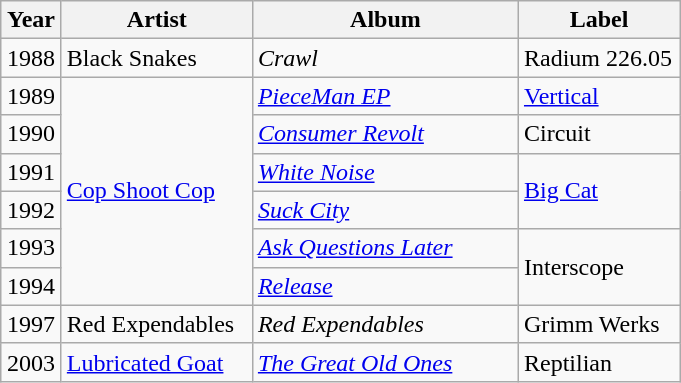<table class="wikitable">
<tr>
<th width="33">Year</th>
<th width="120">Artist</th>
<th width="170">Album</th>
<th width="100">Label</th>
</tr>
<tr>
<td align="center">1988</td>
<td>Black Snakes</td>
<td><em>Crawl</em></td>
<td>Radium 226.05</td>
</tr>
<tr>
<td align="center">1989</td>
<td rowspan="6"><a href='#'>Cop Shoot Cop</a></td>
<td><em><a href='#'>PieceMan EP</a></em></td>
<td><a href='#'>Vertical</a></td>
</tr>
<tr>
<td align="center">1990</td>
<td><em><a href='#'>Consumer Revolt</a></em></td>
<td>Circuit</td>
</tr>
<tr>
<td align="center">1991</td>
<td><em><a href='#'>White Noise</a></em></td>
<td rowspan="2"><a href='#'>Big Cat</a></td>
</tr>
<tr>
<td align="center">1992</td>
<td><em><a href='#'>Suck City</a></em></td>
</tr>
<tr>
<td align="center">1993</td>
<td><em><a href='#'>Ask Questions Later</a></em></td>
<td rowspan="2">Interscope</td>
</tr>
<tr>
<td align="center">1994</td>
<td><em><a href='#'>Release</a></em></td>
</tr>
<tr>
<td align="center">1997</td>
<td>Red Expendables</td>
<td><em>Red Expendables</em></td>
<td>Grimm Werks</td>
</tr>
<tr>
<td align="center">2003</td>
<td><a href='#'>Lubricated Goat</a></td>
<td><em><a href='#'>The Great Old Ones</a></em></td>
<td>Reptilian</td>
</tr>
</table>
